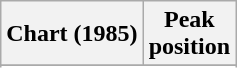<table class="wikitable sortable plainrowheaders" style="text-align:center">
<tr>
<th scope="col">Chart (1985)</th>
<th scope="col">Peak<br>position</th>
</tr>
<tr>
</tr>
<tr>
</tr>
<tr>
</tr>
</table>
